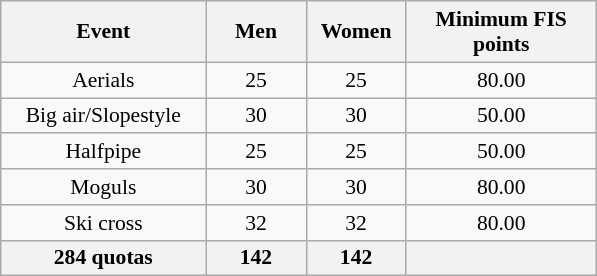<table class="wikitable sortable" style="text-align:center; font-size:90%">
<tr>
<th width=130 align="left">Event</th>
<th width=60>Men</th>
<th width=60>Women</th>
<th width=120>Minimum FIS points</th>
</tr>
<tr>
<td>Aerials</td>
<td>25</td>
<td>25</td>
<td>80.00</td>
</tr>
<tr>
<td>Big air/Slopestyle</td>
<td>30</td>
<td>30</td>
<td>50.00</td>
</tr>
<tr>
<td>Halfpipe</td>
<td>25</td>
<td>25</td>
<td>50.00</td>
</tr>
<tr>
<td>Moguls</td>
<td>30</td>
<td>30</td>
<td>80.00</td>
</tr>
<tr>
<td>Ski cross</td>
<td>32</td>
<td>32</td>
<td>80.00</td>
</tr>
<tr>
<th>284 quotas</th>
<th>142</th>
<th>142</th>
<th></th>
</tr>
</table>
